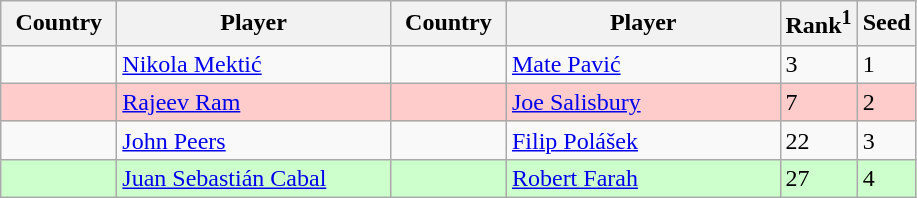<table class="sortable wikitable">
<tr>
<th width="70">Country</th>
<th width="175">Player</th>
<th width="70">Country</th>
<th width="175">Player</th>
<th>Rank<sup>1</sup></th>
<th>Seed</th>
</tr>
<tr>
<td></td>
<td><a href='#'>Nikola Mektić</a></td>
<td></td>
<td><a href='#'>Mate Pavić</a></td>
<td>3</td>
<td>1</td>
</tr>
<tr bgcolor=#fcc>
<td></td>
<td><a href='#'>Rajeev Ram</a></td>
<td></td>
<td><a href='#'>Joe Salisbury</a></td>
<td>7</td>
<td>2</td>
</tr>
<tr>
<td></td>
<td><a href='#'>John Peers</a></td>
<td></td>
<td><a href='#'>Filip Polášek</a></td>
<td>22</td>
<td>3</td>
</tr>
<tr bgcolor=#cfc>
<td></td>
<td><a href='#'>Juan Sebastián Cabal</a></td>
<td></td>
<td><a href='#'>Robert Farah</a></td>
<td>27</td>
<td>4</td>
</tr>
</table>
